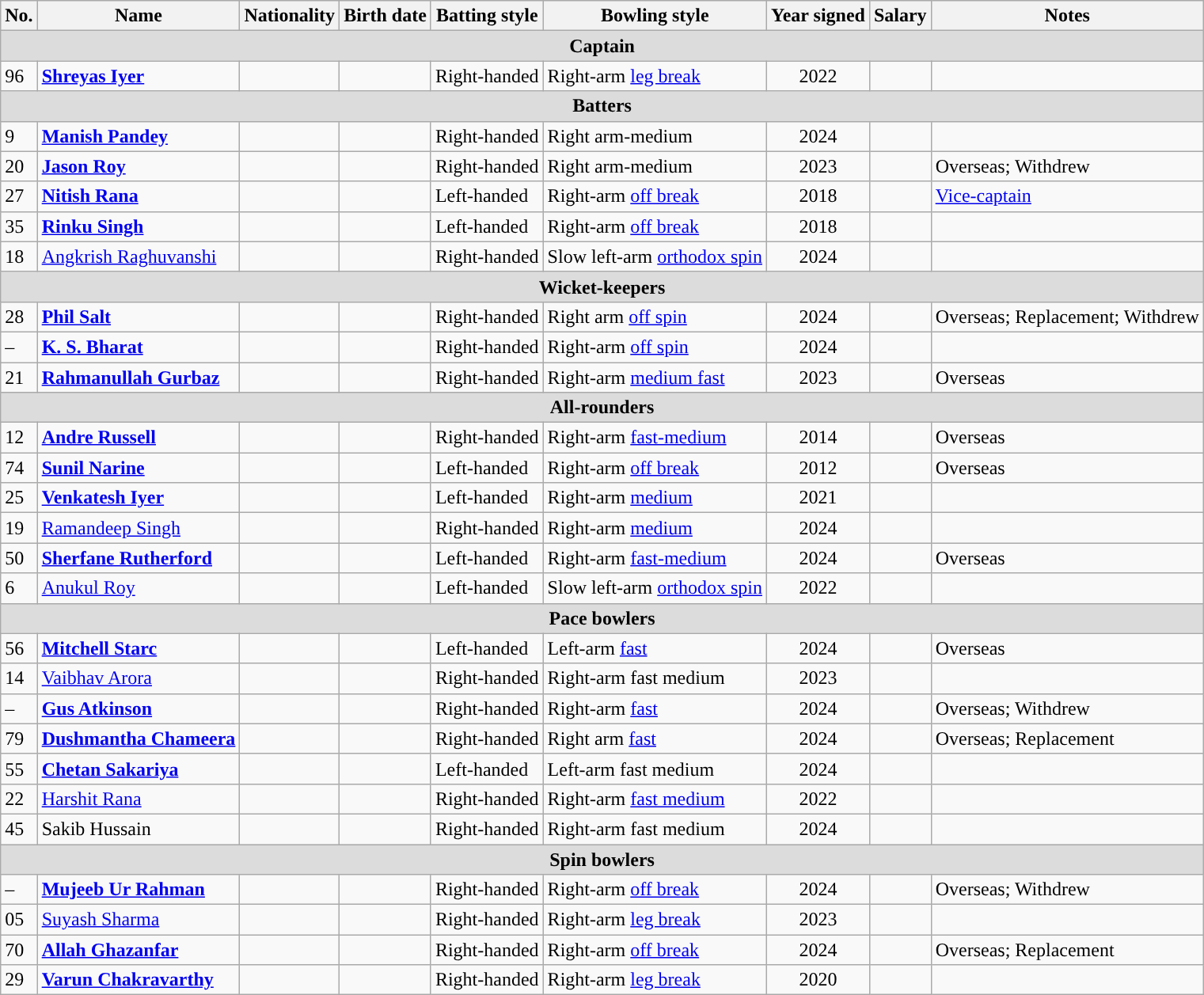<table class="wikitable">
<tr>
<th>No.</th>
<th>Name</th>
<th>Nationality</th>
<th>Birth date</th>
<th>Batting style</th>
<th>Bowling style</th>
<th>Year signed</th>
<th>Salary</th>
<th>Notes</th>
</tr>
<tr>
<th colspan="9"  style="background:#dcdcdc; text-align:center;">Captain</th>
</tr>
<tr>
<td>96</td>
<td><strong><a href='#'>Shreyas Iyer</a></strong></td>
<td></td>
<td></td>
<td>Right-handed</td>
<td>Right-arm <a href='#'>leg break</a></td>
<td style="text-align:center;">2022</td>
<td style="text-align:right;"></td>
<td></td>
</tr>
<tr>
<th colspan="9"  style="background:#dcdcdc; text-align:center;">Batters</th>
</tr>
<tr>
<td>9</td>
<td><strong><a href='#'>Manish Pandey</a></strong></td>
<td></td>
<td></td>
<td>Right-handed</td>
<td>Right arm-medium</td>
<td style="text-align:center;">2024</td>
<td style="text-align:right;"></td>
<td></td>
</tr>
<tr>
<td>20</td>
<td><strong><a href='#'>Jason Roy</a></strong></td>
<td></td>
<td></td>
<td>Right-handed</td>
<td>Right arm-medium</td>
<td style="text-align:center;">2023</td>
<td style="text-align:right;"></td>
<td>Overseas; Withdrew</td>
</tr>
<tr>
<td>27</td>
<td><strong><a href='#'>Nitish Rana</a></strong></td>
<td></td>
<td></td>
<td>Left-handed</td>
<td>Right-arm <a href='#'>off break</a></td>
<td style="text-align:center;">2018</td>
<td style="text-align:right;"></td>
<td><a href='#'>Vice-captain</a></td>
</tr>
<tr>
<td>35</td>
<td><strong><a href='#'>Rinku Singh</a></strong></td>
<td></td>
<td></td>
<td>Left-handed</td>
<td>Right-arm <a href='#'>off break</a></td>
<td style="text-align:center;">2018</td>
<td style="text-align:right;"></td>
<td></td>
</tr>
<tr>
<td>18</td>
<td><a href='#'>Angkrish Raghuvanshi</a></td>
<td></td>
<td></td>
<td>Right-handed</td>
<td>Slow left-arm <a href='#'>orthodox spin</a></td>
<td style="text-align:center;">2024</td>
<td style="text-align:right;"></td>
<td></td>
</tr>
<tr>
<th colspan="9"  style="background:#dcdcdc; text-align:center;">Wicket-keepers</th>
</tr>
<tr>
<td>28</td>
<td><strong><a href='#'>Phil Salt</a></strong></td>
<td></td>
<td></td>
<td>Right-handed</td>
<td>Right arm <a href='#'>off spin</a></td>
<td style="text-align:center;">2024</td>
<td style="text-align:right;"></td>
<td>Overseas; Replacement; Withdrew</td>
</tr>
<tr>
<td>–</td>
<td><strong><a href='#'>K. S. Bharat</a></strong></td>
<td></td>
<td></td>
<td>Right-handed</td>
<td>Right-arm <a href='#'>off spin</a></td>
<td style="text-align:center;">2024</td>
<td style="text-align:right;"></td>
<td></td>
</tr>
<tr>
<td>21</td>
<td><strong><a href='#'>Rahmanullah Gurbaz</a></strong></td>
<td></td>
<td></td>
<td>Right-handed</td>
<td>Right-arm <a href='#'>medium fast</a></td>
<td style="text-align:center;">2023</td>
<td style="text-align:right;"></td>
<td>Overseas</td>
</tr>
<tr>
<th colspan="9"  style="background:#dcdcdc; text-align:center;">All-rounders</th>
</tr>
<tr>
<td>12</td>
<td><strong><a href='#'>Andre Russell</a></strong></td>
<td></td>
<td></td>
<td>Right-handed</td>
<td>Right-arm <a href='#'>fast-medium</a></td>
<td style="text-align:center;">2014</td>
<td style="text-align:right;"></td>
<td>Overseas</td>
</tr>
<tr>
<td>74</td>
<td><strong><a href='#'>Sunil Narine</a></strong></td>
<td></td>
<td></td>
<td>Left-handed</td>
<td>Right-arm <a href='#'>off break</a></td>
<td style="text-align:center;">2012</td>
<td style="text-align:right;"></td>
<td>Overseas</td>
</tr>
<tr>
<td>25</td>
<td><strong><a href='#'>Venkatesh Iyer</a></strong></td>
<td></td>
<td></td>
<td>Left-handed</td>
<td>Right-arm <a href='#'>medium</a></td>
<td style="text-align:center;">2021</td>
<td style="text-align:right;"></td>
<td></td>
</tr>
<tr>
<td>19</td>
<td><a href='#'>Ramandeep Singh</a></td>
<td></td>
<td></td>
<td>Right-handed</td>
<td>Right-arm <a href='#'>medium</a></td>
<td style="text-align:center;">2024</td>
<td style="text-align:right;"></td>
<td></td>
</tr>
<tr>
<td>50</td>
<td><strong><a href='#'>Sherfane Rutherford</a></strong></td>
<td></td>
<td></td>
<td>Left-handed</td>
<td>Right-arm <a href='#'>fast-medium</a></td>
<td style="text-align:center;">2024</td>
<td style="text-align:right;"></td>
<td>Overseas</td>
</tr>
<tr>
<td>6</td>
<td><a href='#'>Anukul Roy</a></td>
<td></td>
<td></td>
<td>Left-handed</td>
<td>Slow left-arm <a href='#'>orthodox spin</a></td>
<td style="text-align:center;">2022</td>
<td style="text-align:right;"></td>
<td></td>
</tr>
<tr>
<th colspan="9"  style="background:#dcdcdc; text-align:center;">Pace bowlers</th>
</tr>
<tr>
<td>56</td>
<td><strong><a href='#'>Mitchell Starc</a></strong></td>
<td></td>
<td></td>
<td>Left-handed</td>
<td>Left-arm <a href='#'>fast</a></td>
<td style="text-align:center;">2024</td>
<td style="text-align:right;"></td>
<td>Overseas</td>
</tr>
<tr>
<td>14</td>
<td><a href='#'>Vaibhav Arora</a></td>
<td></td>
<td></td>
<td>Right-handed</td>
<td>Right-arm fast medium</td>
<td style="text-align:center;">2023</td>
<td style="text-align:right;"></td>
<td></td>
</tr>
<tr>
<td>–</td>
<td><strong><a href='#'>Gus Atkinson</a></strong></td>
<td></td>
<td></td>
<td>Right-handed</td>
<td>Right-arm <a href='#'>fast</a></td>
<td style="text-align:center;">2024</td>
<td style="text-align:right;"></td>
<td>Overseas; Withdrew</td>
</tr>
<tr>
<td>79</td>
<td><strong><a href='#'>Dushmantha Chameera</a></strong></td>
<td></td>
<td></td>
<td>Right-handed</td>
<td>Right arm <a href='#'>fast</a></td>
<td style="text-align:center;">2024</td>
<td style="text-align:right;"></td>
<td>Overseas; Replacement</td>
</tr>
<tr>
<td>55</td>
<td><strong><a href='#'>Chetan Sakariya</a></strong></td>
<td></td>
<td></td>
<td>Left-handed</td>
<td>Left-arm fast medium</td>
<td style="text-align:center;">2024</td>
<td style="text-align:right;"></td>
<td></td>
</tr>
<tr>
<td>22</td>
<td><a href='#'>Harshit Rana</a></td>
<td></td>
<td></td>
<td>Right-handed</td>
<td>Right-arm <a href='#'>fast medium</a></td>
<td style="text-align:center;">2022</td>
<td style="text-align:right;"></td>
<td></td>
</tr>
<tr>
<td>45</td>
<td>Sakib Hussain</td>
<td></td>
<td></td>
<td>Right-handed</td>
<td>Right-arm fast medium</td>
<td style="text-align:center;">2024</td>
<td style="text-align:right;"></td>
<td></td>
</tr>
<tr>
<th colspan="9"  style="background:#dcdcdc; text-align:center;">Spin bowlers</th>
</tr>
<tr>
<td>–</td>
<td><strong><a href='#'>Mujeeb Ur Rahman</a></strong></td>
<td></td>
<td></td>
<td>Right-handed</td>
<td>Right-arm <a href='#'>off break</a></td>
<td style="text-align:center;">2024</td>
<td style="text-align:right;"></td>
<td>Overseas; Withdrew</td>
</tr>
<tr>
<td>05</td>
<td><a href='#'>Suyash Sharma</a></td>
<td></td>
<td></td>
<td>Right-handed</td>
<td>Right-arm <a href='#'>leg break</a></td>
<td style="text-align:center;">2023</td>
<td style="text-align:right;"></td>
<td></td>
</tr>
<tr>
<td>70</td>
<td><strong><a href='#'>Allah Ghazanfar</a></strong></td>
<td></td>
<td></td>
<td>Right-handed</td>
<td>Right-arm <a href='#'>off break</a></td>
<td style="text-align:center;">2024</td>
<td style="text-align:right;"></td>
<td>Overseas; Replacement</td>
</tr>
<tr>
<td>29</td>
<td><strong><a href='#'>Varun Chakravarthy</a></strong></td>
<td></td>
<td></td>
<td>Right-handed</td>
<td>Right-arm <a href='#'>leg break</a></td>
<td style="text-align:center;">2020</td>
<td style="text-align:right;"></td>
<td></td>
</tr>
</table>
